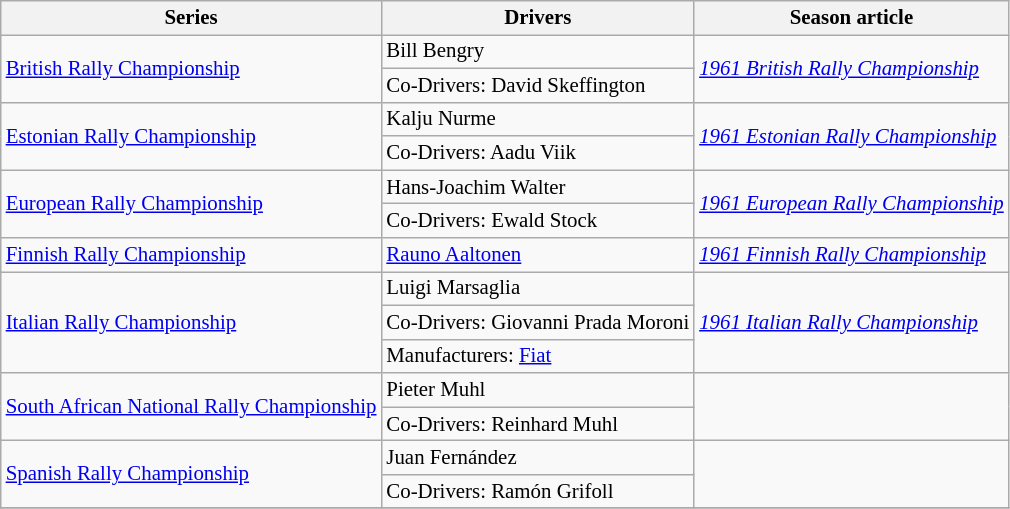<table class="wikitable" style="font-size: 87%;">
<tr>
<th>Series</th>
<th>Drivers</th>
<th>Season article</th>
</tr>
<tr>
<td rowspan=2><a href='#'>British Rally Championship</a></td>
<td> Bill Bengry</td>
<td rowspan=2><em><a href='#'>1961 British Rally Championship</a></em></td>
</tr>
<tr>
<td>Co-Drivers:  David Skeffington</td>
</tr>
<tr>
<td rowspan=2><a href='#'>Estonian Rally Championship</a></td>
<td> Kalju Nurme</td>
<td rowspan=2><em><a href='#'>1961 Estonian Rally Championship</a></em></td>
</tr>
<tr>
<td>Co-Drivers:  Aadu Viik</td>
</tr>
<tr>
<td rowspan=2><a href='#'>European Rally Championship</a></td>
<td> Hans-Joachim Walter</td>
<td rowspan=2><em><a href='#'>1961 European Rally Championship</a></em></td>
</tr>
<tr>
<td>Co-Drivers:  Ewald Stock</td>
</tr>
<tr>
<td><a href='#'>Finnish Rally Championship</a></td>
<td> <a href='#'>Rauno Aaltonen</a></td>
<td><em><a href='#'>1961 Finnish Rally Championship</a></em></td>
</tr>
<tr>
<td rowspan=3><a href='#'>Italian Rally Championship</a></td>
<td> Luigi Marsaglia</td>
<td rowspan=3><em><a href='#'>1961 Italian Rally Championship</a></em></td>
</tr>
<tr>
<td>Co-Drivers:  Giovanni Prada Moroni</td>
</tr>
<tr>
<td>Manufacturers:  <a href='#'>Fiat</a></td>
</tr>
<tr>
<td rowspan=2><a href='#'>South African National Rally Championship</a></td>
<td> Pieter Muhl</td>
<td rowspan=2></td>
</tr>
<tr>
<td>Co-Drivers:  Reinhard Muhl</td>
</tr>
<tr>
<td rowspan=2><a href='#'>Spanish Rally Championship</a></td>
<td> Juan Fernández</td>
<td rowspan=2></td>
</tr>
<tr>
<td>Co-Drivers:  Ramón Grifoll</td>
</tr>
<tr>
</tr>
</table>
